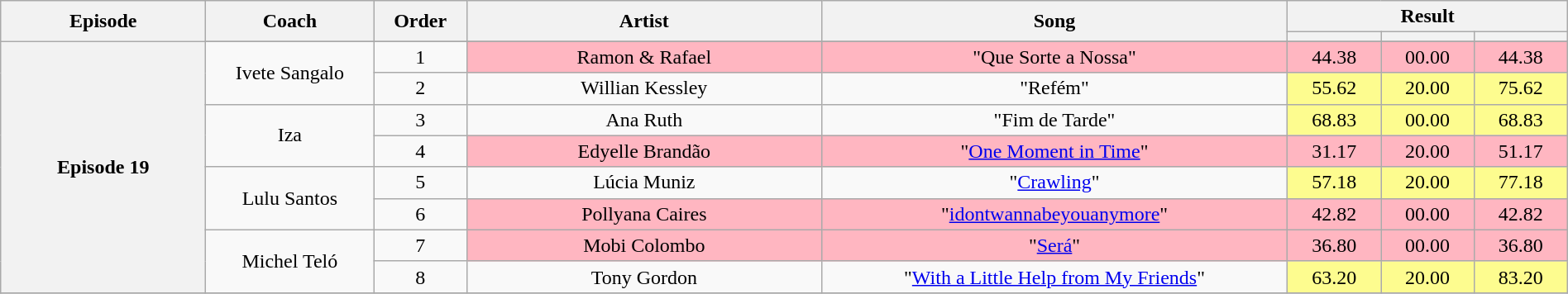<table class="wikitable" style="text-align:center; width:100%;">
<tr>
<th scope="col" width="11%" rowspan=2>Episode</th>
<th scope="col" width="09%" rowspan=2>Coach</th>
<th scope="col" width="05%" rowspan=2>Order</th>
<th scope="col" width="19%" rowspan=2>Artist</th>
<th scope="col" width="25%" rowspan=2>Song</th>
<th scope="col" width="15%" colspan=3>Result</th>
</tr>
<tr>
<th scope="col" width="05%"></th>
<th scope="col" width="05%"></th>
<th scope="col" width="05%"></th>
</tr>
<tr>
<th scope="col" rowspan=9>Episode 19<br></th>
</tr>
<tr>
<td rowspan=2>Ivete Sangalo</td>
<td>1</td>
<td bgcolor=FFB6C1>Ramon & Rafael</td>
<td bgcolor=FFB6C1>"Que Sorte a Nossa"</td>
<td bgcolor=FFB6C1>44.38</td>
<td bgcolor=FFB6C1>00.00</td>
<td bgcolor=FFB6C1>44.38</td>
</tr>
<tr>
<td>2</td>
<td>Willian Kessley</td>
<td>"Refém"</td>
<td bgcolor=FDFC8F>55.62</td>
<td bgcolor=FDFC8F>20.00</td>
<td bgcolor=FDFC8F>75.62</td>
</tr>
<tr>
<td rowspan=2>Iza</td>
<td>3</td>
<td>Ana Ruth</td>
<td>"Fim de Tarde"</td>
<td bgcolor=FDFC8F>68.83</td>
<td bgcolor=FDFC8F>00.00</td>
<td bgcolor=FDFC8F>68.83</td>
</tr>
<tr>
<td>4</td>
<td bgcolor=FFB6C1>Edyelle Brandão</td>
<td bgcolor=FFB6C1>"<a href='#'>One Moment in Time</a>"</td>
<td bgcolor=FFB6C1>31.17</td>
<td bgcolor=FFB6C1>20.00</td>
<td bgcolor=FFB6C1>51.17</td>
</tr>
<tr>
<td rowspan=2>Lulu Santos</td>
<td>5</td>
<td>Lúcia Muniz</td>
<td>"<a href='#'>Crawling</a>"</td>
<td bgcolor=FDFC8F>57.18</td>
<td bgcolor=FDFC8F>20.00</td>
<td bgcolor=FDFC8F>77.18</td>
</tr>
<tr>
<td>6</td>
<td bgcolor=FFB6C1>Pollyana Caires</td>
<td bgcolor=FFB6C1>"<a href='#'>idontwannabeyouanymore</a>"</td>
<td bgcolor=FFB6C1>42.82</td>
<td bgcolor=FFB6C1>00.00</td>
<td bgcolor=FFB6C1>42.82</td>
</tr>
<tr>
<td rowspan=2>Michel Teló</td>
<td>7</td>
<td bgcolor=FFB6C1>Mobi Colombo</td>
<td bgcolor=FFB6C1>"<a href='#'>Será</a>"</td>
<td bgcolor=FFB6C1>36.80</td>
<td bgcolor=FFB6C1>00.00</td>
<td bgcolor=FFB6C1>36.80</td>
</tr>
<tr>
<td>8</td>
<td>Tony Gordon</td>
<td>"<a href='#'>With a Little Help from My Friends</a>"</td>
<td bgcolor=FDFC8F>63.20</td>
<td bgcolor=FDFC8F>20.00</td>
<td bgcolor=FDFC8F>83.20</td>
</tr>
<tr>
</tr>
</table>
